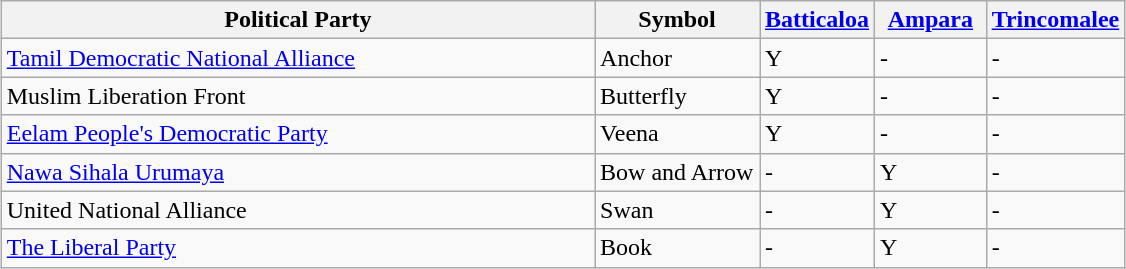<table class="wikitable" style="width:750px; margin: 1em auto 1em auto">
<tr>
<th width="55%">Political Party</th>
<th width="15%">Symbol</th>
<th width="10%"><a href='#'>Batticaloa</a></th>
<th width="10%"><a href='#'>Ampara</a></th>
<th width="10%"><a href='#'>Trincomalee</a></th>
</tr>
<tr>
<td><a href='#'>Tamil Democratic National Alliance</a></td>
<td>Anchor</td>
<td>Y</td>
<td>-</td>
<td>-</td>
</tr>
<tr>
<td>Muslim Liberation Front</td>
<td>Butterfly</td>
<td>Y</td>
<td>-</td>
<td>-</td>
</tr>
<tr>
<td><a href='#'>Eelam People's Democratic Party</a></td>
<td>Veena</td>
<td>Y</td>
<td>-</td>
<td>-</td>
</tr>
<tr>
<td><a href='#'>Nawa Sihala Urumaya</a></td>
<td>Bow and Arrow</td>
<td>-</td>
<td>Y</td>
<td>-</td>
</tr>
<tr>
<td>United National Alliance</td>
<td>Swan</td>
<td>-</td>
<td>Y</td>
<td>-</td>
</tr>
<tr>
<td><a href='#'>The Liberal Party</a></td>
<td>Book</td>
<td>-</td>
<td>Y</td>
<td>-</td>
</tr>
</table>
